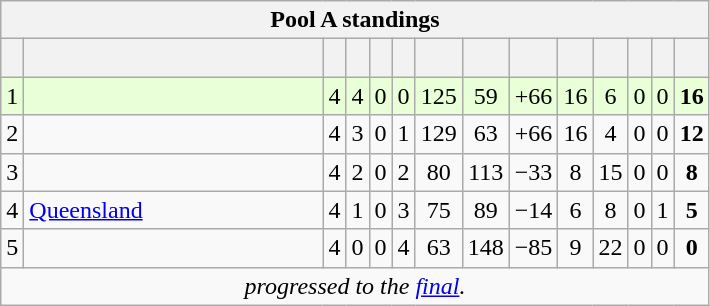<table class="wikitable" style="text-align:center; font-size:100%;">
<tr>
<th colspan="100%" cellpadding="0" cellspacing="0"><strong>Pool A standings</strong></th>
</tr>
<tr>
<th style="padding-right:1px;"></th>
<th style="width:12em;"></th>
<th></th>
<th></th>
<th></th>
<th></th>
<th></th>
<th></th>
<th></th>
<th></th>
<th></th>
<th></th>
<th></th>
<th><br></th>
</tr>
<tr style="background:#E8FFD8;">
<td>1</td>
<td align=left></td>
<td>4</td>
<td>4</td>
<td>0</td>
<td>0</td>
<td>125</td>
<td>59</td>
<td>+66</td>
<td>16</td>
<td>6</td>
<td>0</td>
<td>0</td>
<td><strong>16</strong></td>
</tr>
<tr>
<td>2</td>
<td align=left> </td>
<td>4</td>
<td>3</td>
<td>0</td>
<td>1</td>
<td>129</td>
<td>63</td>
<td>+66</td>
<td>16</td>
<td>4</td>
<td>0</td>
<td>0</td>
<td><strong>12</strong></td>
</tr>
<tr>
<td>3</td>
<td align=left></td>
<td>4</td>
<td>2</td>
<td>0</td>
<td>2</td>
<td>80</td>
<td>113</td>
<td>−33</td>
<td>8</td>
<td>15</td>
<td>0</td>
<td>0</td>
<td><strong>8</strong></td>
</tr>
<tr>
<td>4</td>
<td align=left> <a href='#'>Queensland</a></td>
<td>4</td>
<td>1</td>
<td>0</td>
<td>3</td>
<td>75</td>
<td>89</td>
<td>−14</td>
<td>6</td>
<td>8</td>
<td>0</td>
<td>1</td>
<td><strong>5</strong></td>
</tr>
<tr>
<td>5</td>
<td align=left></td>
<td>4</td>
<td>0</td>
<td>0</td>
<td>4</td>
<td>63</td>
<td>148</td>
<td>−85</td>
<td>9</td>
<td>22</td>
<td>0</td>
<td>0</td>
<td><strong>0</strong></td>
</tr>
<tr>
<td colspan="100%"><em> progressed to the <a href='#'>final</a>.</em></td>
</tr>
</table>
